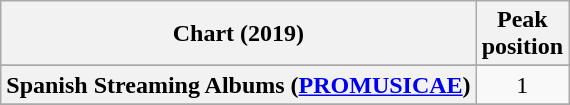<table class="wikitable sortable plainrowheaders" style="text-align:center">
<tr>
<th scope="col">Chart (2019)</th>
<th scope="col">Peak<br>position</th>
</tr>
<tr>
</tr>
<tr>
</tr>
<tr>
</tr>
<tr>
<th scope="row">Spanish Streaming Albums (<a href='#'>PROMUSICAE</a>)</th>
<td>1</td>
</tr>
<tr>
</tr>
<tr>
</tr>
<tr>
</tr>
<tr>
</tr>
<tr>
</tr>
</table>
